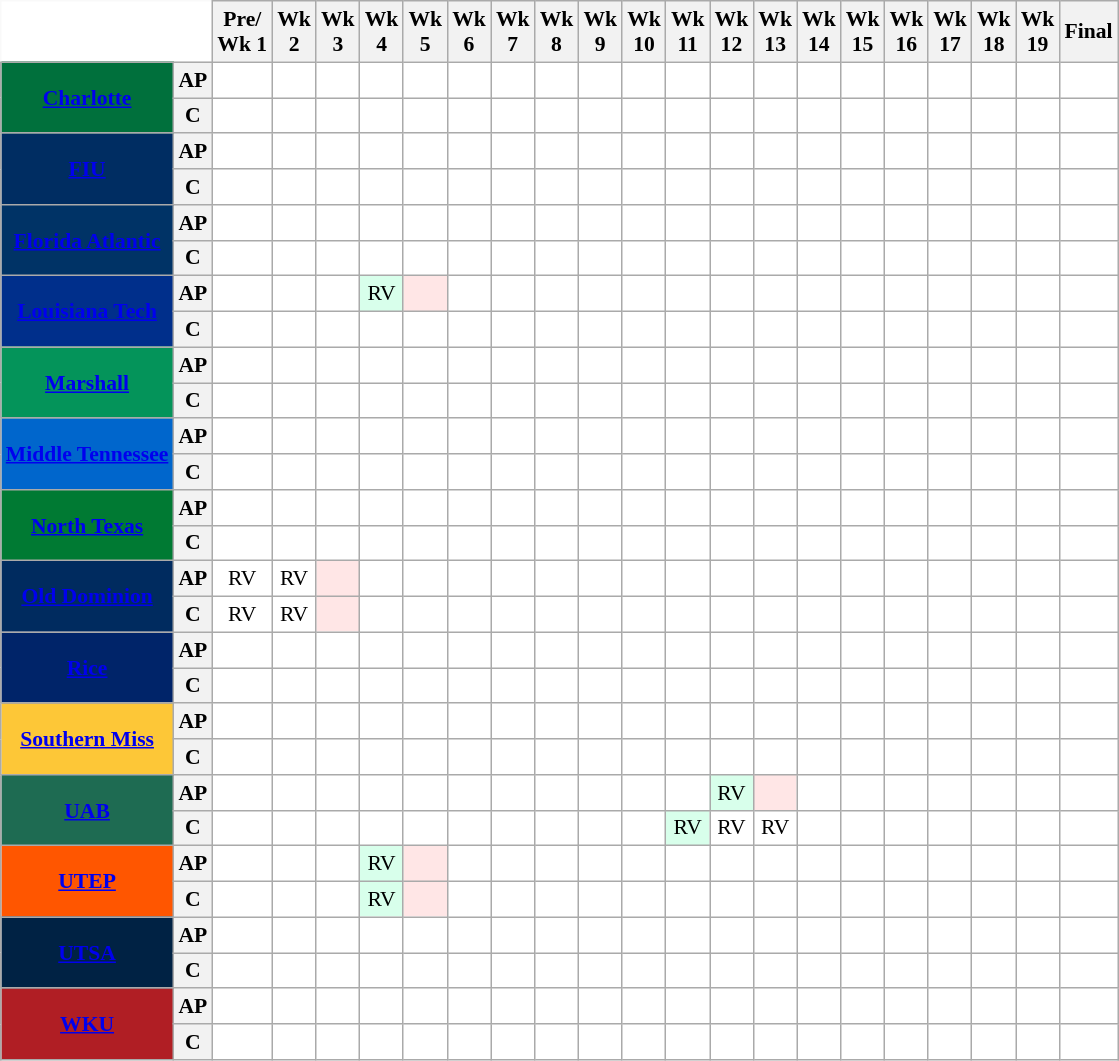<table class="wikitable" style="white-space:nowrap;font-size:90%;">
<tr>
<th colspan=2 style="background:white; border-top-style:hidden; border-left-style:hidden;"> </th>
<th>Pre/<br>Wk 1</th>
<th>Wk<br>2</th>
<th>Wk<br>3</th>
<th>Wk<br>4</th>
<th>Wk<br>5</th>
<th>Wk<br>6</th>
<th>Wk<br>7</th>
<th>Wk<br>8</th>
<th>Wk<br>9</th>
<th>Wk<br>10</th>
<th>Wk<br>11</th>
<th>Wk<br>12</th>
<th>Wk<br>13</th>
<th>Wk<br>14</th>
<th>Wk<br>15</th>
<th>Wk<br>16</th>
<th>Wk<br>17</th>
<th>Wk<br>18</th>
<th>Wk<br>19</th>
<th>Final</th>
</tr>
<tr style="text-align:center;">
<th rowspan=2 style="background:#00703C;"><a href='#'><span>Charlotte</span></a></th>
<th>AP</th>
<td style="background:#FFF;"></td>
<td style="background:#FFF;"></td>
<td style="background:#FFF;"></td>
<td style="background:#FFF;"></td>
<td style="background:#FFF;"></td>
<td style="background:#FFF;"></td>
<td style="background:#FFF;"></td>
<td style="background:#FFF;"></td>
<td style="background:#FFF;"></td>
<td style="background:#FFF;"></td>
<td style="background:#FFF;"></td>
<td style="background:#FFF;"></td>
<td style="background:#FFF;"></td>
<td style="background:#FFF;"></td>
<td style="background:#FFF;"></td>
<td style="background:#FFF;"></td>
<td style="background:#FFF;"></td>
<td style="background:#FFF;"></td>
<td style="background:#FFF;"></td>
<td style="background:#FFF;"></td>
</tr>
<tr style="text-align:center;">
<th>C</th>
<td style="background:#FFF;"></td>
<td style="background:#FFF;"></td>
<td style="background:#FFF;"></td>
<td style="background:#FFF;"></td>
<td style="background:#FFF;"></td>
<td style="background:#FFF;"></td>
<td style="background:#FFF;"></td>
<td style="background:#FFF;"></td>
<td style="background:#FFF;"></td>
<td style="background:#FFF;"></td>
<td style="background:#FFF;"></td>
<td style="background:#FFF;"></td>
<td style="background:#FFF;"></td>
<td style="background:#FFF;"></td>
<td style="background:#FFF;"></td>
<td style="background:#FFF;"></td>
<td style="background:#FFF;"></td>
<td style="background:#FFF;"></td>
<td style="background:#FFF;"></td>
<td style="background:#FFF;"></td>
</tr>
<tr style="text-align:center;">
<th rowspan=2 style="background:#002d62;"><a href='#'><span>FIU</span></a></th>
<th>AP</th>
<td style="background:#FFF;"></td>
<td style="background:#FFF;"></td>
<td style="background:#FFF;"></td>
<td style="background:#FFF;"></td>
<td style="background:#FFF;"></td>
<td style="background:#FFF;"></td>
<td style="background:#FFF;"></td>
<td style="background:#FFF;"></td>
<td style="background:#FFF;"></td>
<td style="background:#FFF;"></td>
<td style="background:#FFF;"></td>
<td style="background:#FFF;"></td>
<td style="background:#FFF;"></td>
<td style="background:#FFF;"></td>
<td style="background:#FFF;"></td>
<td style="background:#FFF;"></td>
<td style="background:#FFF;"></td>
<td style="background:#FFF;"></td>
<td style="background:#FFF;"></td>
<td style="background:#FFF;"></td>
</tr>
<tr style="text-align:center;">
<th>C</th>
<td style="background:#FFF;"></td>
<td style="background:#FFF;"></td>
<td style="background:#FFF;"></td>
<td style="background:#FFF;"></td>
<td style="background:#FFF;"></td>
<td style="background:#FFF;"></td>
<td style="background:#FFF;"></td>
<td style="background:#FFF;"></td>
<td style="background:#FFF;"></td>
<td style="background:#FFF;"></td>
<td style="background:#FFF;"></td>
<td style="background:#FFF;"></td>
<td style="background:#FFF;"></td>
<td style="background:#FFF;"></td>
<td style="background:#FFF;"></td>
<td style="background:#FFF;"></td>
<td style="background:#FFF;"></td>
<td style="background:#FFF;"></td>
<td style="background:#FFF;"></td>
<td style="background:#FFF;"></td>
</tr>
<tr style="text-align:center;">
<th rowspan=2 style="background:#003366;"><a href='#'><span>Florida Atlantic</span></a></th>
<th>AP</th>
<td style="background:#FFF;"></td>
<td style="background:#FFF;"></td>
<td style="background:#FFF;"></td>
<td style="background:#FFF;"></td>
<td style="background:#FFF;"></td>
<td style="background:#FFF;"></td>
<td style="background:#FFF;"></td>
<td style="background:#FFF;"></td>
<td style="background:#FFF;"></td>
<td style="background:#FFF;"></td>
<td style="background:#FFF;"></td>
<td style="background:#FFF;"></td>
<td style="background:#FFF;"></td>
<td style="background:#FFF;"></td>
<td style="background:#FFF;"></td>
<td style="background:#FFF;"></td>
<td style="background:#FFF;"></td>
<td style="background:#FFF;"></td>
<td style="background:#FFF;"></td>
<td style="background:#FFF;"></td>
</tr>
<tr style="text-align:center;">
<th>C</th>
<td style="background:#FFF;"></td>
<td style="background:#FFF;"></td>
<td style="background:#FFF;"></td>
<td style="background:#FFF;"></td>
<td style="background:#FFF;"></td>
<td style="background:#FFF;"></td>
<td style="background:#FFF;"></td>
<td style="background:#FFF;"></td>
<td style="background:#FFF;"></td>
<td style="background:#FFF;"></td>
<td style="background:#FFF;"></td>
<td style="background:#FFF;"></td>
<td style="background:#FFF;"></td>
<td style="background:#FFF;"></td>
<td style="background:#FFF;"></td>
<td style="background:#FFF;"></td>
<td style="background:#FFF;"></td>
<td style="background:#FFF;"></td>
<td style="background:#FFF;"></td>
<td style="background:#FFF;"></td>
</tr>
<tr style="text-align:center;">
<th rowspan=2 style="background:#002F8B;"><a href='#'><span>Louisiana Tech</span></a></th>
<th>AP</th>
<td style="background:#FFF;"></td>
<td style="background:#FFF;"></td>
<td style="background:#FFF;"></td>
<td style="background:#d8ffeb;">RV</td>
<td style="background:#ffe6e6;"></td>
<td style="background:#FFF;"></td>
<td style="background:#FFF;"></td>
<td style="background:#FFF;"></td>
<td style="background:#FFF;"></td>
<td style="background:#FFF;"></td>
<td style="background:#FFF;"></td>
<td style="background:#FFF;"></td>
<td style="background:#FFF;"></td>
<td style="background:#FFF;"></td>
<td style="background:#FFF;"></td>
<td style="background:#FFF;"></td>
<td style="background:#FFF;"></td>
<td style="background:#FFF;"></td>
<td style="background:#FFF;"></td>
<td style="background:#FFF;"></td>
</tr>
<tr style="text-align:center;">
<th>C</th>
<td style="background:#FFF;"></td>
<td style="background:#FFF;"></td>
<td style="background:#FFF;"></td>
<td style="background:#FFF;"></td>
<td style="background:#FFF;"></td>
<td style="background:#FFF;"></td>
<td style="background:#FFF;"></td>
<td style="background:#FFF;"></td>
<td style="background:#FFF;"></td>
<td style="background:#FFF;"></td>
<td style="background:#FFF;"></td>
<td style="background:#FFF;"></td>
<td style="background:#FFF;"></td>
<td style="background:#FFF;"></td>
<td style="background:#FFF;"></td>
<td style="background:#FFF;"></td>
<td style="background:#FFF;"></td>
<td style="background:#FFF;"></td>
<td style="background:#FFF;"></td>
<td style="background:#FFF;"></td>
</tr>
<tr style="text-align:center;">
<th rowspan=2 style="background:#04945a;"><a href='#'><span>Marshall</span></a></th>
<th>AP</th>
<td style="background:#FFF;"></td>
<td style="background:#FFF;"></td>
<td style="background:#FFF;"></td>
<td style="background:#FFF;"></td>
<td style="background:#FFF;"></td>
<td style="background:#FFF;"></td>
<td style="background:#FFF;"></td>
<td style="background:#FFF;"></td>
<td style="background:#FFF;"></td>
<td style="background:#FFF;"></td>
<td style="background:#FFF;"></td>
<td style="background:#FFF;"></td>
<td style="background:#FFF;"></td>
<td style="background:#FFF;"></td>
<td style="background:#FFF;"></td>
<td style="background:#FFF;"></td>
<td style="background:#FFF;"></td>
<td style="background:#FFF;"></td>
<td style="background:#FFF;"></td>
<td style="background:#FFF;"></td>
</tr>
<tr style="text-align:center;">
<th>C</th>
<td style="background:#FFF;"></td>
<td style="background:#FFF;"></td>
<td style="background:#FFF;"></td>
<td style="background:#FFF;"></td>
<td style="background:#FFF;"></td>
<td style="background:#FFF;"></td>
<td style="background:#FFF;"></td>
<td style="background:#FFF;"></td>
<td style="background:#FFF;"></td>
<td style="background:#FFF;"></td>
<td style="background:#FFF;"></td>
<td style="background:#FFF;"></td>
<td style="background:#FFF;"></td>
<td style="background:#FFF;"></td>
<td style="background:#FFF;"></td>
<td style="background:#FFF;"></td>
<td style="background:#FFF;"></td>
<td style="background:#FFF;"></td>
<td style="background:#FFF;"></td>
<td style="background:#FFF;"></td>
</tr>
<tr style="text-align:center;">
<th rowspan=2 style="background:#0066CC;"><a href='#'><span>Middle Tennessee</span></a></th>
<th>AP</th>
<td style="background:#FFF;"></td>
<td style="background:#FFF;"></td>
<td style="background:#FFF;"></td>
<td style="background:#FFF;"></td>
<td style="background:#FFF;"></td>
<td style="background:#FFF;"></td>
<td style="background:#FFF;"></td>
<td style="background:#FFF;"></td>
<td style="background:#FFF;"></td>
<td style="background:#FFF;"></td>
<td style="background:#FFF;"></td>
<td style="background:#FFF;"></td>
<td style="background:#FFF;"></td>
<td style="background:#FFF;"></td>
<td style="background:#FFF;"></td>
<td style="background:#FFF;"></td>
<td style="background:#FFF;"></td>
<td style="background:#FFF;"></td>
<td style="background:#FFF;"></td>
<td style="background:#FFF;"></td>
</tr>
<tr style="text-align:center;">
<th>C</th>
<td style="background:#FFF;"></td>
<td style="background:#FFF;"></td>
<td style="background:#FFF;"></td>
<td style="background:#FFF;"></td>
<td style="background:#FFF;"></td>
<td style="background:#FFF;"></td>
<td style="background:#FFF;"></td>
<td style="background:#FFF;"></td>
<td style="background:#FFF;"></td>
<td style="background:#FFF;"></td>
<td style="background:#FFF;"></td>
<td style="background:#FFF;"></td>
<td style="background:#FFF;"></td>
<td style="background:#FFF;"></td>
<td style="background:#FFF;"></td>
<td style="background:#FFF;"></td>
<td style="background:#FFF;"></td>
<td style="background:#FFF;"></td>
<td style="background:#FFF;"></td>
<td style="background:#FFF;"></td>
</tr>
<tr style="text-align:center;">
<th rowspan=2 style="background:#007A33;"><a href='#'><span>North Texas</span></a></th>
<th>AP</th>
<td style="background:#FFF;"></td>
<td style="background:#FFF;"></td>
<td style="background:#FFF;"></td>
<td style="background:#FFF;"></td>
<td style="background:#FFF;"></td>
<td style="background:#FFF;"></td>
<td style="background:#FFF;"></td>
<td style="background:#FFF;"></td>
<td style="background:#FFF;"></td>
<td style="background:#FFF;"></td>
<td style="background:#FFF;"></td>
<td style="background:#FFF;"></td>
<td style="background:#FFF;"></td>
<td style="background:#FFF;"></td>
<td style="background:#FFF;"></td>
<td style="background:#FFF;"></td>
<td style="background:#FFF;"></td>
<td style="background:#FFF;"></td>
<td style="background:#FFF;"></td>
<td style="background:#FFF;"></td>
</tr>
<tr style="text-align:center;">
<th>C</th>
<td style="background:#FFF;"></td>
<td style="background:#FFF;"></td>
<td style="background:#FFF;"></td>
<td style="background:#FFF;"></td>
<td style="background:#FFF;"></td>
<td style="background:#FFF;"></td>
<td style="background:#FFF;"></td>
<td style="background:#FFF;"></td>
<td style="background:#FFF;"></td>
<td style="background:#FFF;"></td>
<td style="background:#FFF;"></td>
<td style="background:#FFF;"></td>
<td style="background:#FFF;"></td>
<td style="background:#FFF;"></td>
<td style="background:#FFF;"></td>
<td style="background:#FFF;"></td>
<td style="background:#FFF;"></td>
<td style="background:#FFF;"></td>
<td style="background:#FFF;"></td>
<td style="background:#FFF;"></td>
</tr>
<tr style="text-align:center;">
<th rowspan=2 style="background:#002b5f;"><a href='#'><span>Old Dominion</span></a></th>
<th>AP</th>
<td style="background:#FFF;">RV</td>
<td style="background:#FFF;">RV</td>
<td style="background:#ffe6e6;"></td>
<td style="background:#FFF;"></td>
<td style="background:#FFF;"></td>
<td style="background:#FFF;"></td>
<td style="background:#FFF;"></td>
<td style="background:#FFF;"></td>
<td style="background:#FFF;"></td>
<td style="background:#FFF;"></td>
<td style="background:#FFF;"></td>
<td style="background:#FFF;"></td>
<td style="background:#FFF;"></td>
<td style="background:#FFF;"></td>
<td style="background:#FFF;"></td>
<td style="background:#FFF;"></td>
<td style="background:#FFF;"></td>
<td style="background:#FFF;"></td>
<td style="background:#FFF;"></td>
<td style="background:#FFF;"></td>
</tr>
<tr style="text-align:center;">
<th>C</th>
<td style="background:#FFF;">RV</td>
<td style="background:#FFF;">RV</td>
<td style="background:#ffe6e6;"></td>
<td style="background:#FFF;"></td>
<td style="background:#FFF;"></td>
<td style="background:#FFF;"></td>
<td style="background:#FFF;"></td>
<td style="background:#FFF;"></td>
<td style="background:#FFF;"></td>
<td style="background:#FFF;"></td>
<td style="background:#FFF;"></td>
<td style="background:#FFF;"></td>
<td style="background:#FFF;"></td>
<td style="background:#FFF;"></td>
<td style="background:#FFF;"></td>
<td style="background:#FFF;"></td>
<td style="background:#FFF;"></td>
<td style="background:#FFF;"></td>
<td style="background:#FFF;"></td>
<td style="background:#FFF;"></td>
</tr>
<tr style="text-align:center;">
<th rowspan=2 style="background:#002469;"><a href='#'><span>Rice</span></a></th>
<th>AP</th>
<td style="background:#FFF;"></td>
<td style="background:#FFF;"></td>
<td style="background:#FFF;"></td>
<td style="background:#FFF;"></td>
<td style="background:#FFF;"></td>
<td style="background:#FFF;"></td>
<td style="background:#FFF;"></td>
<td style="background:#FFF;"></td>
<td style="background:#FFF;"></td>
<td style="background:#FFF;"></td>
<td style="background:#FFF;"></td>
<td style="background:#FFF;"></td>
<td style="background:#FFF;"></td>
<td style="background:#FFF;"></td>
<td style="background:#FFF;"></td>
<td style="background:#FFF;"></td>
<td style="background:#FFF;"></td>
<td style="background:#FFF;"></td>
<td style="background:#FFF;"></td>
<td style="background:#FFF;"></td>
</tr>
<tr style="text-align:center;">
<th>C</th>
<td style="background:#FFF;"></td>
<td style="background:#FFF;"></td>
<td style="background:#FFF;"></td>
<td style="background:#FFF;"></td>
<td style="background:#FFF;"></td>
<td style="background:#FFF;"></td>
<td style="background:#FFF;"></td>
<td style="background:#FFF;"></td>
<td style="background:#FFF;"></td>
<td style="background:#FFF;"></td>
<td style="background:#FFF;"></td>
<td style="background:#FFF;"></td>
<td style="background:#FFF;"></td>
<td style="background:#FFF;"></td>
<td style="background:#FFF;"></td>
<td style="background:#FFF;"></td>
<td style="background:#FFF;"></td>
<td style="background:#FFF;"></td>
<td style="background:#FFF;"></td>
<td style="background:#FFF;"></td>
</tr>
<tr style="text-align:center;">
<th rowspan=2 style="background:#FDC737;"><a href='#'><span>Southern Miss</span></a></th>
<th>AP</th>
<td style="background:#FFF;"></td>
<td style="background:#FFF;"></td>
<td style="background:#FFF;"></td>
<td style="background:#FFF;"></td>
<td style="background:#FFF;"></td>
<td style="background:#FFF;"></td>
<td style="background:#FFF;"></td>
<td style="background:#FFF;"></td>
<td style="background:#FFF;"></td>
<td style="background:#FFF;"></td>
<td style="background:#FFF;"></td>
<td style="background:#FFF;"></td>
<td style="background:#FFF;"></td>
<td style="background:#FFF;"></td>
<td style="background:#FFF;"></td>
<td style="background:#FFF;"></td>
<td style="background:#FFF;"></td>
<td style="background:#FFF;"></td>
<td style="background:#FFF;"></td>
<td style="background:#FFF;"></td>
</tr>
<tr style="text-align:center;">
<th>C</th>
<td style="background:#FFF;"></td>
<td style="background:#FFF;"></td>
<td style="background:#FFF;"></td>
<td style="background:#FFF;"></td>
<td style="background:#FFF;"></td>
<td style="background:#FFF;"></td>
<td style="background:#FFF;"></td>
<td style="background:#FFF;"></td>
<td style="background:#FFF;"></td>
<td style="background:#FFF;"></td>
<td style="background:#FFF;"></td>
<td style="background:#FFF;"></td>
<td style="background:#FFF;"></td>
<td style="background:#FFF;"></td>
<td style="background:#FFF;"></td>
<td style="background:#FFF;"></td>
<td style="background:#FFF;"></td>
<td style="background:#FFF;"></td>
<td style="background:#FFF;"></td>
<td style="background:#FFF;"></td>
</tr>
<tr style="text-align:center;">
<th rowspan=2 style="background:#1E6B52;"><a href='#'><span>UAB</span></a></th>
<th>AP</th>
<td style="background:#FFF;"></td>
<td style="background:#FFF;"></td>
<td style="background:#FFF;"></td>
<td style="background:#FFF;"></td>
<td style="background:#FFF;"></td>
<td style="background:#FFF;"></td>
<td style="background:#FFF;"></td>
<td style="background:#FFF;"></td>
<td style="background:#FFF;"></td>
<td style="background:#FFF;"></td>
<td style="background:#FFF;"></td>
<td style="background:#d8ffeb;">RV</td>
<td style="background:#ffe6e6;"></td>
<td style="background:#FFF;"></td>
<td style="background:#FFF;"></td>
<td style="background:#FFF;"></td>
<td style="background:#FFF;"></td>
<td style="background:#FFF;"></td>
<td style="background:#FFF;"></td>
<td style="background:#FFF;"></td>
</tr>
<tr style="text-align:center;">
<th>C</th>
<td style="background:#FFF;"></td>
<td style="background:#FFF;"></td>
<td style="background:#FFF;"></td>
<td style="background:#FFF;"></td>
<td style="background:#FFF;"></td>
<td style="background:#FFF;"></td>
<td style="background:#FFF;"></td>
<td style="background:#FFF;"></td>
<td style="background:#FFF;"></td>
<td style="background:#FFF;"></td>
<td style="background:#d8ffeb;">RV</td>
<td style="background:#FFF;">RV</td>
<td style="background:#FFF;">RV</td>
<td style="background:#FFF;"></td>
<td style="background:#FFF;"></td>
<td style="background:#FFF;"></td>
<td style="background:#FFF;"></td>
<td style="background:#FFF;"></td>
<td style="background:#FFF;"></td>
<td style="background:#FFF;"></td>
</tr>
<tr style="text-align:center;">
<th rowspan=2 style="background:#ff5600;"><a href='#'><span>UTEP</span></a></th>
<th>AP</th>
<td style="background:#FFF;"></td>
<td style="background:#FFF;"></td>
<td style="background:#FFF;"></td>
<td style="background:#d8ffeb;">RV</td>
<td style="background:#ffe6e6;"></td>
<td style="background:#FFF;"></td>
<td style="background:#FFF;"></td>
<td style="background:#FFF;"></td>
<td style="background:#FFF;"></td>
<td style="background:#FFF;"></td>
<td style="background:#FFF;"></td>
<td style="background:#FFF;"></td>
<td style="background:#FFF;"></td>
<td style="background:#FFF;"></td>
<td style="background:#FFF;"></td>
<td style="background:#FFF;"></td>
<td style="background:#FFF;"></td>
<td style="background:#FFF;"></td>
<td style="background:#FFF;"></td>
<td style="background:#FFF;"></td>
</tr>
<tr style="text-align:center;">
<th>C</th>
<td style="background:#FFF;"></td>
<td style="background:#FFF;"></td>
<td style="background:#FFF;"></td>
<td style="background:#d8ffeb;">RV</td>
<td style="background:#ffe6e6;"></td>
<td style="background:#FFF;"></td>
<td style="background:#FFF;"></td>
<td style="background:#FFF;"></td>
<td style="background:#FFF;"></td>
<td style="background:#FFF;"></td>
<td style="background:#FFF;"></td>
<td style="background:#FFF;"></td>
<td style="background:#FFF;"></td>
<td style="background:#FFF;"></td>
<td style="background:#FFF;"></td>
<td style="background:#FFF;"></td>
<td style="background:#FFF;"></td>
<td style="background:#FFF;"></td>
<td style="background:#FFF;"></td>
<td style="background:#FFF;"></td>
</tr>
<tr style="text-align:center;">
<th rowspan=2 style="background:#002244;"><a href='#'><span>UTSA</span></a></th>
<th>AP</th>
<td style="background:#FFF;"></td>
<td style="background:#FFF;"></td>
<td style="background:#FFF;"></td>
<td style="background:#FFF;"></td>
<td style="background:#FFF;"></td>
<td style="background:#FFF;"></td>
<td style="background:#FFF;"></td>
<td style="background:#FFF;"></td>
<td style="background:#FFF;"></td>
<td style="background:#FFF;"></td>
<td style="background:#FFF;"></td>
<td style="background:#FFF;"></td>
<td style="background:#FFF;"></td>
<td style="background:#FFF;"></td>
<td style="background:#FFF;"></td>
<td style="background:#FFF;"></td>
<td style="background:#FFF;"></td>
<td style="background:#FFF;"></td>
<td style="background:#FFF;"></td>
<td style="background:#FFF;"></td>
</tr>
<tr style="text-align:center;">
<th>C</th>
<td style="background:#FFF;"></td>
<td style="background:#FFF;"></td>
<td style="background:#FFF;"></td>
<td style="background:#FFF;"></td>
<td style="background:#FFF;"></td>
<td style="background:#FFF;"></td>
<td style="background:#FFF;"></td>
<td style="background:#FFF;"></td>
<td style="background:#FFF;"></td>
<td style="background:#FFF;"></td>
<td style="background:#FFF;"></td>
<td style="background:#FFF;"></td>
<td style="background:#FFF;"></td>
<td style="background:#FFF;"></td>
<td style="background:#FFF;"></td>
<td style="background:#FFF;"></td>
<td style="background:#FFF;"></td>
<td style="background:#FFF;"></td>
<td style="background:#FFF;"></td>
<td style="background:#FFF;"></td>
</tr>
<tr style="text-align:center;">
<th rowspan=2 style="background:#B01E24;"><a href='#'><span>WKU</span></a></th>
<th>AP</th>
<td style="background:#FFF;"></td>
<td style="background:#FFF;"></td>
<td style="background:#FFF;"></td>
<td style="background:#FFF;"></td>
<td style="background:#FFF;"></td>
<td style="background:#FFF;"></td>
<td style="background:#FFF;"></td>
<td style="background:#FFF;"></td>
<td style="background:#FFF;"></td>
<td style="background:#FFF;"></td>
<td style="background:#FFF;"></td>
<td style="background:#FFF;"></td>
<td style="background:#FFF;"></td>
<td style="background:#FFF;"></td>
<td style="background:#FFF;"></td>
<td style="background:#FFF;"></td>
<td style="background:#FFF;"></td>
<td style="background:#FFF;"></td>
<td style="background:#FFF;"></td>
<td style="background:#FFF;"></td>
</tr>
<tr style="text-align:center;">
<th>C</th>
<td style="background:#FFF;"></td>
<td style="background:#FFF;"></td>
<td style="background:#FFF;"></td>
<td style="background:#FFF;"></td>
<td style="background:#FFF;"></td>
<td style="background:#FFF;"></td>
<td style="background:#FFF;"></td>
<td style="background:#FFF;"></td>
<td style="background:#FFF;"></td>
<td style="background:#FFF;"></td>
<td style="background:#FFF;"></td>
<td style="background:#FFF;"></td>
<td style="background:#FFF;"></td>
<td style="background:#FFF;"></td>
<td style="background:#FFF;"></td>
<td style="background:#FFF;"></td>
<td style="background:#FFF;"></td>
<td style="background:#FFF;"></td>
<td style="background:#FFF;"></td>
<td style="background:#FFF;"></td>
</tr>
</table>
